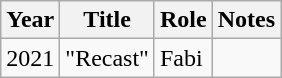<table class="wikitable sortable">
<tr>
<th>Year</th>
<th>Title</th>
<th>Role</th>
<th class="unsortable">Notes</th>
</tr>
<tr>
<td>2021</td>
<td>"Recast"</td>
<td>Fabi</td>
<td></td>
</tr>
</table>
